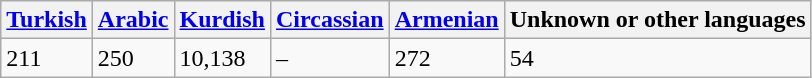<table class="wikitable">
<tr>
<th><a href='#'>Turkish</a></th>
<th><a href='#'>Arabic</a></th>
<th><a href='#'>Kurdish</a></th>
<th><a href='#'>Circassian</a></th>
<th><a href='#'>Armenian</a></th>
<th>Unknown or other languages</th>
</tr>
<tr>
<td>211</td>
<td>250</td>
<td>10,138</td>
<td>–</td>
<td>272</td>
<td>54</td>
</tr>
</table>
